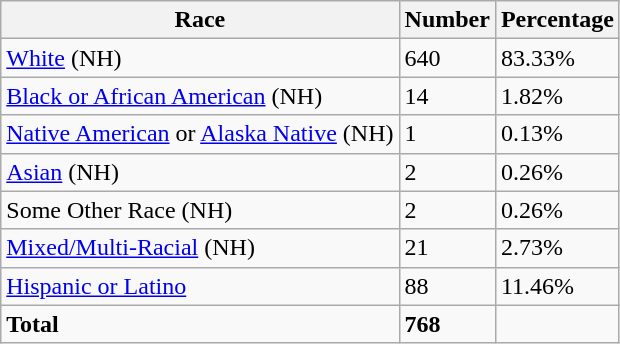<table class="wikitable">
<tr>
<th>Race</th>
<th>Number</th>
<th>Percentage</th>
</tr>
<tr>
<td><a href='#'>White</a> (NH)</td>
<td>640</td>
<td>83.33%</td>
</tr>
<tr>
<td><a href='#'>Black or African American</a> (NH)</td>
<td>14</td>
<td>1.82%</td>
</tr>
<tr>
<td><a href='#'>Native American</a> or <a href='#'>Alaska Native</a> (NH)</td>
<td>1</td>
<td>0.13%</td>
</tr>
<tr>
<td><a href='#'>Asian</a> (NH)</td>
<td>2</td>
<td>0.26%</td>
</tr>
<tr>
<td>Some Other Race (NH)</td>
<td>2</td>
<td>0.26%</td>
</tr>
<tr>
<td><a href='#'>Mixed/Multi-Racial</a> (NH)</td>
<td>21</td>
<td>2.73%</td>
</tr>
<tr>
<td><a href='#'>Hispanic or Latino</a></td>
<td>88</td>
<td>11.46%</td>
</tr>
<tr>
<td><strong>Total</strong></td>
<td><strong>768</strong></td>
<td></td>
</tr>
</table>
